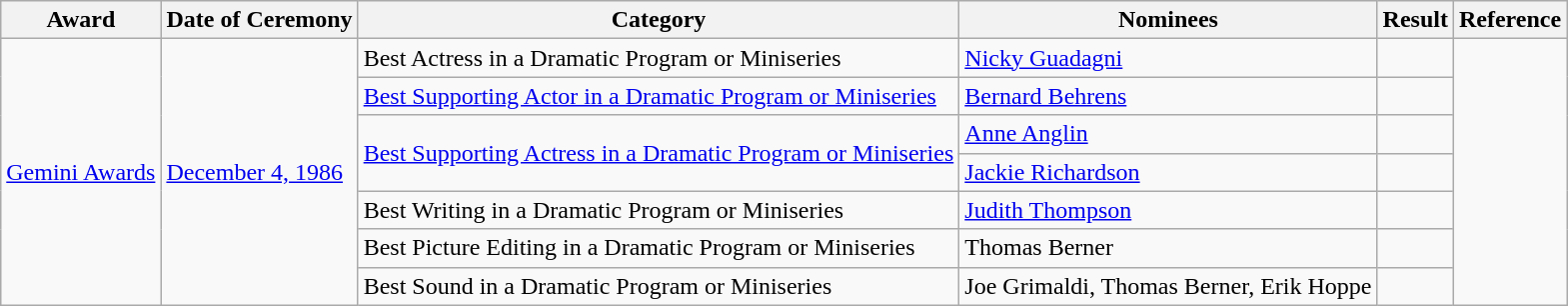<table class="wikitable">
<tr>
<th>Award</th>
<th>Date of Ceremony</th>
<th>Category</th>
<th>Nominees</th>
<th>Result</th>
<th>Reference</th>
</tr>
<tr>
<td rowspan="7"><a href='#'>Gemini Awards</a></td>
<td rowspan="7"><a href='#'>December 4, 1986</a></td>
<td>Best Actress in a Dramatic Program or Miniseries</td>
<td><a href='#'>Nicky Guadagni</a></td>
<td></td>
<td rowspan=7></td>
</tr>
<tr>
<td><a href='#'>Best Supporting Actor in a Dramatic Program or Miniseries</a></td>
<td><a href='#'>Bernard Behrens</a></td>
<td></td>
</tr>
<tr>
<td rowspan=2><a href='#'>Best Supporting Actress in a Dramatic Program or Miniseries</a></td>
<td><a href='#'>Anne Anglin</a></td>
<td></td>
</tr>
<tr>
<td><a href='#'>Jackie Richardson</a></td>
<td></td>
</tr>
<tr>
<td>Best Writing in a Dramatic Program or Miniseries</td>
<td><a href='#'>Judith Thompson</a></td>
<td></td>
</tr>
<tr>
<td>Best Picture Editing in a Dramatic Program or Miniseries</td>
<td>Thomas Berner</td>
<td></td>
</tr>
<tr>
<td>Best Sound in a Dramatic Program or Miniseries</td>
<td>Joe Grimaldi, Thomas Berner, Erik Hoppe</td>
<td></td>
</tr>
</table>
